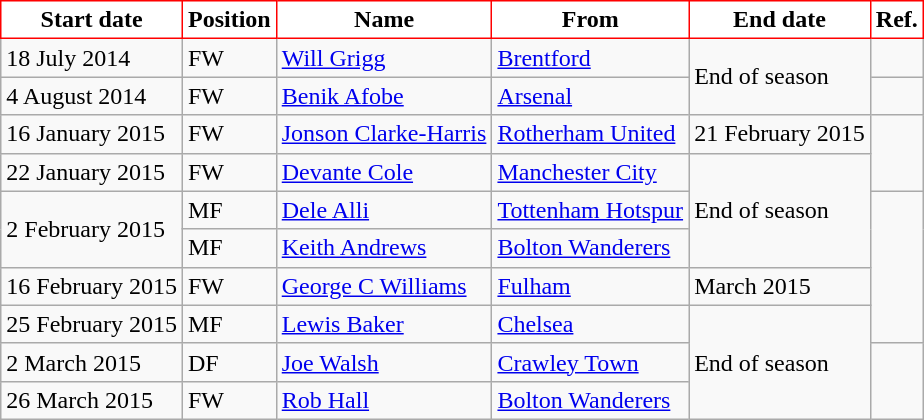<table class="wikitable">
<tr>
<th style="background:#FFFFFF; color:black; border:1px solid red;">Start date</th>
<th style="background:#FFFFFF; color:black; border:1px solid red;">Position</th>
<th style="background:#FFFFFF; color:black; border:1px solid red;">Name</th>
<th style="background:#FFFFFF; color:black; border:1px solid red;">From</th>
<th style="background:#FFFFFF; color:black; border:1px solid red;">End date</th>
<th style="background:#FFFFFF; color:black; border:1px solid red;">Ref.</th>
</tr>
<tr>
<td>18 July 2014</td>
<td>FW</td>
<td> <a href='#'>Will Grigg</a></td>
<td><a href='#'>Brentford</a></td>
<td rowspan="2">End of season</td>
<td></td>
</tr>
<tr>
<td>4 August 2014</td>
<td>FW</td>
<td> <a href='#'>Benik Afobe</a></td>
<td><a href='#'>Arsenal</a></td>
<td></td>
</tr>
<tr>
<td>16 January 2015</td>
<td>FW</td>
<td> <a href='#'>Jonson Clarke-Harris</a></td>
<td><a href='#'>Rotherham United</a></td>
<td>21 February 2015</td>
<td rowspan="2"></td>
</tr>
<tr>
<td>22 January 2015</td>
<td>FW</td>
<td> <a href='#'>Devante Cole</a></td>
<td><a href='#'>Manchester City</a></td>
<td rowspan="3">End of season</td>
</tr>
<tr>
<td rowspan="2">2 February 2015</td>
<td>MF</td>
<td> <a href='#'>Dele Alli</a></td>
<td><a href='#'>Tottenham Hotspur</a></td>
<td rowspan="4"></td>
</tr>
<tr>
<td>MF</td>
<td> <a href='#'>Keith Andrews</a></td>
<td><a href='#'>Bolton Wanderers</a></td>
</tr>
<tr>
<td>16 February 2015</td>
<td>FW</td>
<td> <a href='#'>George C Williams</a></td>
<td><a href='#'>Fulham</a></td>
<td>March 2015</td>
</tr>
<tr>
<td>25 February 2015</td>
<td>MF</td>
<td> <a href='#'>Lewis Baker</a></td>
<td><a href='#'>Chelsea</a></td>
<td rowspan="3">End of season</td>
</tr>
<tr>
<td>2 March 2015</td>
<td>DF</td>
<td> <a href='#'>Joe Walsh</a></td>
<td><a href='#'>Crawley Town</a></td>
<td rowspan="2"></td>
</tr>
<tr>
<td>26 March 2015</td>
<td>FW</td>
<td> <a href='#'>Rob Hall</a></td>
<td><a href='#'>Bolton Wanderers</a></td>
</tr>
</table>
